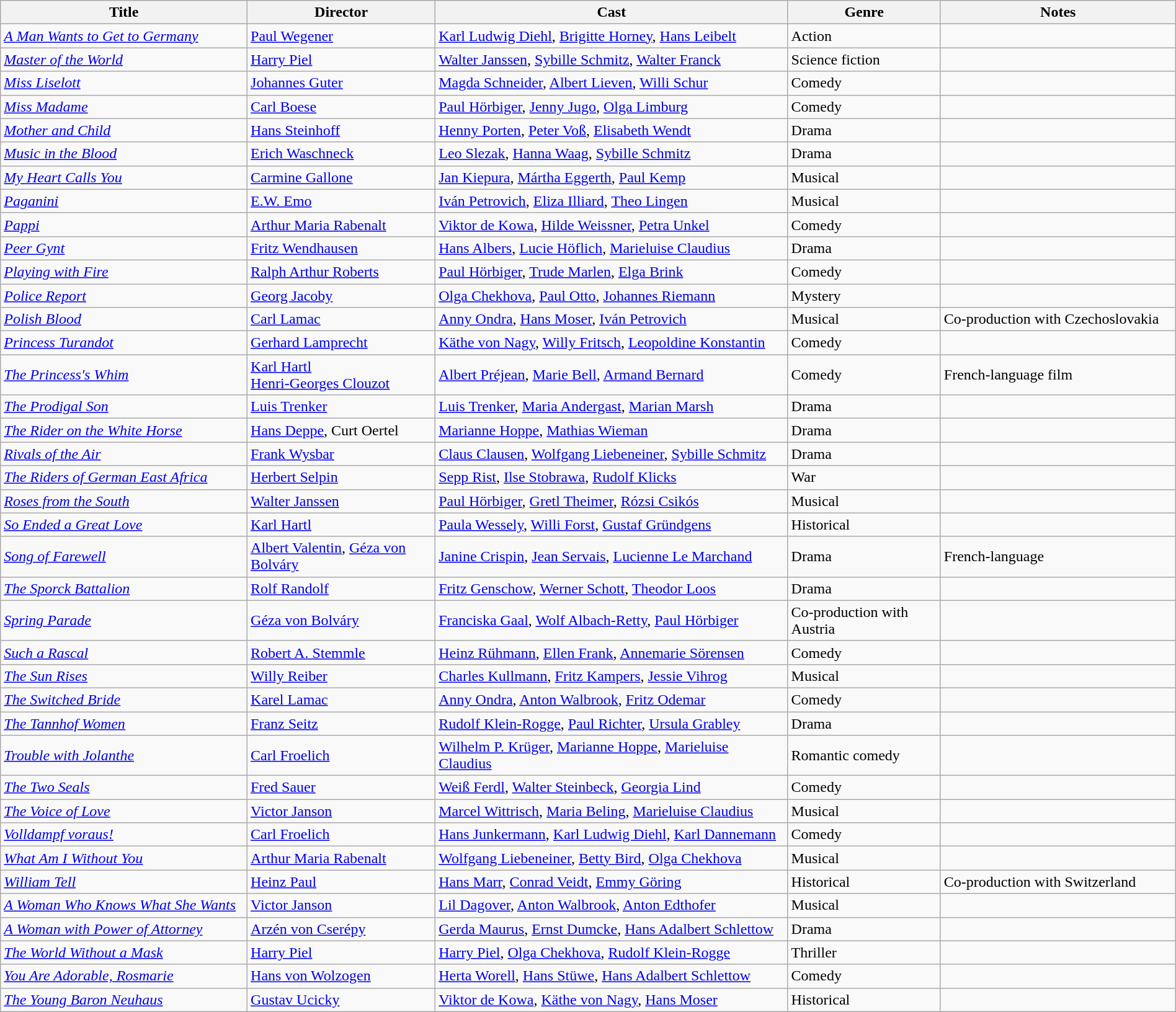<table class="wikitable" style="width:100%;">
<tr>
<th style="width:21%;">Title</th>
<th style="width:16%;">Director</th>
<th style="width:30%;">Cast</th>
<th style="width:13%;">Genre</th>
<th style="width:20%;">Notes</th>
</tr>
<tr>
<td><em><a href='#'>A Man Wants to Get to Germany</a></em></td>
<td><a href='#'>Paul Wegener</a></td>
<td><a href='#'>Karl Ludwig Diehl</a>, <a href='#'>Brigitte Horney</a>, <a href='#'>Hans Leibelt</a></td>
<td>Action</td>
<td></td>
</tr>
<tr>
<td><em><a href='#'>Master of the World</a></em></td>
<td><a href='#'>Harry Piel</a></td>
<td><a href='#'>Walter Janssen</a>, <a href='#'>Sybille Schmitz</a>, <a href='#'>Walter Franck</a></td>
<td>Science fiction</td>
<td></td>
</tr>
<tr>
<td><em><a href='#'>Miss Liselott</a></em></td>
<td><a href='#'>Johannes Guter</a></td>
<td><a href='#'>Magda Schneider</a>, <a href='#'>Albert Lieven</a>, <a href='#'>Willi Schur</a></td>
<td>Comedy</td>
<td></td>
</tr>
<tr>
<td><em><a href='#'>Miss Madame</a></em></td>
<td><a href='#'>Carl Boese</a></td>
<td><a href='#'>Paul Hörbiger</a>, <a href='#'>Jenny Jugo</a>, <a href='#'>Olga Limburg</a></td>
<td>Comedy</td>
<td></td>
</tr>
<tr>
<td><em><a href='#'>Mother and Child</a></em></td>
<td><a href='#'>Hans Steinhoff</a></td>
<td><a href='#'>Henny Porten</a>, <a href='#'>Peter Voß</a>, <a href='#'>Elisabeth Wendt</a></td>
<td>Drama</td>
<td></td>
</tr>
<tr>
<td><em><a href='#'>Music in the Blood</a></em></td>
<td><a href='#'>Erich Waschneck</a></td>
<td><a href='#'>Leo Slezak</a>, <a href='#'>Hanna Waag</a>, <a href='#'>Sybille Schmitz</a></td>
<td>Drama</td>
<td></td>
</tr>
<tr>
<td><em><a href='#'>My Heart Calls You</a></em></td>
<td><a href='#'>Carmine Gallone</a></td>
<td><a href='#'>Jan Kiepura</a>, <a href='#'>Mártha Eggerth</a>, <a href='#'>Paul Kemp</a></td>
<td>Musical</td>
<td></td>
</tr>
<tr>
<td><em><a href='#'>Paganini</a></em></td>
<td><a href='#'>E.W. Emo</a></td>
<td><a href='#'>Iván Petrovich</a>, <a href='#'>Eliza Illiard</a>, <a href='#'>Theo Lingen</a></td>
<td>Musical</td>
<td></td>
</tr>
<tr>
<td><em><a href='#'>Pappi</a></em></td>
<td><a href='#'>Arthur Maria Rabenalt</a></td>
<td><a href='#'>Viktor de Kowa</a>, <a href='#'>Hilde Weissner</a>, <a href='#'>Petra Unkel</a></td>
<td>Comedy</td>
<td></td>
</tr>
<tr>
<td><em><a href='#'>Peer Gynt</a></em></td>
<td><a href='#'>Fritz Wendhausen</a></td>
<td><a href='#'>Hans Albers</a>, <a href='#'>Lucie Höflich</a>, <a href='#'>Marieluise Claudius</a></td>
<td>Drama</td>
<td></td>
</tr>
<tr>
<td><em><a href='#'>Playing with Fire</a></em></td>
<td><a href='#'>Ralph Arthur Roberts</a></td>
<td><a href='#'>Paul Hörbiger</a>, <a href='#'>Trude Marlen</a>, <a href='#'>Elga Brink</a></td>
<td>Comedy</td>
<td></td>
</tr>
<tr>
<td><em><a href='#'>Police Report</a></em></td>
<td><a href='#'>Georg Jacoby</a></td>
<td><a href='#'>Olga Chekhova</a>, <a href='#'>Paul Otto</a>, <a href='#'>Johannes Riemann</a></td>
<td>Mystery</td>
<td></td>
</tr>
<tr>
<td><em><a href='#'>Polish Blood</a></em></td>
<td><a href='#'>Carl Lamac</a></td>
<td><a href='#'>Anny Ondra</a>, <a href='#'>Hans Moser</a>, <a href='#'>Iván Petrovich</a></td>
<td>Musical</td>
<td>Co-production with Czechoslovakia</td>
</tr>
<tr>
<td><em><a href='#'>Princess Turandot</a></em></td>
<td><a href='#'>Gerhard Lamprecht</a></td>
<td><a href='#'>Käthe von Nagy</a>, <a href='#'>Willy Fritsch</a>, <a href='#'>Leopoldine Konstantin</a></td>
<td>Comedy</td>
<td></td>
</tr>
<tr>
<td><em><a href='#'>The Princess's Whim</a></em></td>
<td><a href='#'>Karl Hartl</a><br><a href='#'>Henri-Georges Clouzot</a></td>
<td><a href='#'>Albert Préjean</a>, <a href='#'>Marie Bell</a>, <a href='#'>Armand Bernard</a></td>
<td>Comedy</td>
<td>French-language film</td>
</tr>
<tr>
<td><em><a href='#'>The Prodigal Son</a></em></td>
<td><a href='#'>Luis Trenker</a></td>
<td><a href='#'>Luis Trenker</a>, <a href='#'>Maria Andergast</a>, <a href='#'>Marian Marsh</a></td>
<td>Drama</td>
<td></td>
</tr>
<tr>
<td><em><a href='#'>The Rider on the White Horse</a></em></td>
<td><a href='#'>Hans Deppe</a>, Curt Oertel</td>
<td><a href='#'>Marianne Hoppe</a>, <a href='#'>Mathias Wieman</a></td>
<td>Drama</td>
<td></td>
</tr>
<tr>
<td><em><a href='#'>Rivals of the Air</a></em></td>
<td><a href='#'>Frank Wysbar</a></td>
<td><a href='#'>Claus Clausen</a>, <a href='#'>Wolfgang Liebeneiner</a>, <a href='#'>Sybille Schmitz</a></td>
<td>Drama</td>
<td></td>
</tr>
<tr>
<td><em><a href='#'>The Riders of German East Africa</a></em></td>
<td><a href='#'>Herbert Selpin</a></td>
<td><a href='#'>Sepp Rist</a>, <a href='#'>Ilse Stobrawa</a>, <a href='#'>Rudolf Klicks</a></td>
<td>War</td>
<td></td>
</tr>
<tr>
<td><em><a href='#'>Roses from the South</a></em></td>
<td><a href='#'>Walter Janssen</a></td>
<td><a href='#'>Paul Hörbiger</a>, <a href='#'>Gretl Theimer</a>, <a href='#'>Rózsi Csikós</a></td>
<td>Musical</td>
<td></td>
</tr>
<tr>
<td><em><a href='#'>So Ended a Great Love</a></em></td>
<td><a href='#'>Karl Hartl</a></td>
<td><a href='#'>Paula Wessely</a>, <a href='#'>Willi Forst</a>, <a href='#'>Gustaf Gründgens</a></td>
<td>Historical</td>
<td></td>
</tr>
<tr>
<td><em><a href='#'>Song of Farewell</a></em></td>
<td><a href='#'>Albert Valentin</a>, <a href='#'>Géza von Bolváry</a></td>
<td><a href='#'>Janine Crispin</a>, <a href='#'>Jean Servais</a>, <a href='#'>Lucienne Le Marchand</a></td>
<td>Drama</td>
<td>French-language</td>
</tr>
<tr>
<td><em><a href='#'>The Sporck Battalion</a></em></td>
<td><a href='#'>Rolf Randolf</a></td>
<td><a href='#'>Fritz Genschow</a>, <a href='#'>Werner Schott</a>, <a href='#'>Theodor Loos</a></td>
<td>Drama</td>
<td></td>
</tr>
<tr>
<td><em><a href='#'>Spring Parade</a></em></td>
<td><a href='#'>Géza von Bolváry</a></td>
<td><a href='#'>Franciska Gaal</a>, <a href='#'>Wolf Albach-Retty</a>, <a href='#'>Paul Hörbiger</a></td>
<td>Co-production with Austria</td>
</tr>
<tr>
<td><em><a href='#'>Such a Rascal</a></em></td>
<td><a href='#'>Robert A. Stemmle</a></td>
<td><a href='#'>Heinz Rühmann</a>, <a href='#'>Ellen Frank</a>, <a href='#'>Annemarie Sörensen</a></td>
<td>Comedy</td>
<td></td>
</tr>
<tr>
<td><em><a href='#'>The Sun Rises</a></em></td>
<td><a href='#'>Willy Reiber</a></td>
<td><a href='#'>Charles Kullmann</a>, <a href='#'>Fritz Kampers</a>, <a href='#'>Jessie Vihrog</a></td>
<td>Musical</td>
<td></td>
</tr>
<tr>
<td><em><a href='#'>The Switched Bride</a></em></td>
<td><a href='#'>Karel Lamac</a></td>
<td><a href='#'>Anny Ondra</a>, <a href='#'>Anton Walbrook</a>, <a href='#'>Fritz Odemar</a></td>
<td>Comedy</td>
<td></td>
</tr>
<tr>
<td><em><a href='#'>The Tannhof Women</a></em></td>
<td><a href='#'>Franz Seitz</a></td>
<td><a href='#'>Rudolf Klein-Rogge</a>, <a href='#'>Paul Richter</a>, <a href='#'>Ursula Grabley</a></td>
<td>Drama</td>
<td></td>
</tr>
<tr>
<td><em><a href='#'>Trouble with Jolanthe</a></em></td>
<td><a href='#'>Carl Froelich</a></td>
<td><a href='#'>Wilhelm P. Krüger</a>, <a href='#'>Marianne Hoppe</a>, <a href='#'>Marieluise Claudius</a></td>
<td>Romantic comedy</td>
<td></td>
</tr>
<tr>
<td><em><a href='#'>The Two Seals</a></em></td>
<td><a href='#'>Fred Sauer</a></td>
<td><a href='#'>Weiß Ferdl</a>, <a href='#'>Walter Steinbeck</a>, <a href='#'>Georgia Lind</a></td>
<td>Comedy</td>
<td></td>
</tr>
<tr>
<td><em><a href='#'>The Voice of Love</a></em></td>
<td><a href='#'>Victor Janson</a></td>
<td><a href='#'>Marcel Wittrisch</a>, <a href='#'>Maria Beling</a>, <a href='#'>Marieluise Claudius</a></td>
<td>Musical</td>
<td></td>
</tr>
<tr>
<td><em><a href='#'>Volldampf voraus!</a></em></td>
<td><a href='#'>Carl Froelich</a></td>
<td><a href='#'>Hans Junkermann</a>, <a href='#'>Karl Ludwig Diehl</a>, <a href='#'>Karl Dannemann</a></td>
<td>Comedy</td>
<td></td>
</tr>
<tr>
<td><em><a href='#'>What Am I Without You</a></em></td>
<td><a href='#'>Arthur Maria Rabenalt</a></td>
<td><a href='#'>Wolfgang Liebeneiner</a>, <a href='#'>Betty Bird</a>, <a href='#'>Olga Chekhova</a></td>
<td>Musical</td>
<td></td>
</tr>
<tr>
<td><em><a href='#'>William Tell</a></em></td>
<td><a href='#'>Heinz Paul</a></td>
<td><a href='#'>Hans Marr</a>, <a href='#'>Conrad Veidt</a>, <a href='#'>Emmy Göring </a></td>
<td>Historical</td>
<td>Co-production with Switzerland</td>
</tr>
<tr>
<td><em><a href='#'>A Woman Who Knows What She Wants</a></em></td>
<td><a href='#'>Victor Janson</a></td>
<td><a href='#'>Lil Dagover</a>, <a href='#'>Anton Walbrook</a>, <a href='#'>Anton Edthofer</a></td>
<td>Musical</td>
<td></td>
</tr>
<tr>
<td><em><a href='#'>A Woman with Power of Attorney</a></em></td>
<td><a href='#'>Arzén von Cserépy</a></td>
<td><a href='#'>Gerda Maurus</a>, <a href='#'>Ernst Dumcke</a>, <a href='#'>Hans Adalbert Schlettow</a></td>
<td>Drama</td>
<td></td>
</tr>
<tr>
<td><em><a href='#'>The World Without a Mask</a></em></td>
<td><a href='#'>Harry Piel</a></td>
<td><a href='#'>Harry Piel</a>, <a href='#'>Olga Chekhova</a>, <a href='#'>Rudolf Klein-Rogge</a></td>
<td>Thriller</td>
<td></td>
</tr>
<tr>
<td><em><a href='#'>You Are Adorable, Rosmarie</a></em></td>
<td><a href='#'>Hans von Wolzogen</a></td>
<td><a href='#'>Herta Worell</a>, <a href='#'>Hans Stüwe</a>, <a href='#'>Hans Adalbert Schlettow</a></td>
<td>Comedy</td>
<td></td>
</tr>
<tr>
<td><em><a href='#'>The Young Baron Neuhaus</a></em></td>
<td><a href='#'>Gustav Ucicky</a></td>
<td><a href='#'>Viktor de Kowa</a>, <a href='#'>Käthe von Nagy</a>, <a href='#'>Hans Moser</a></td>
<td>Historical</td>
<td></td>
</tr>
</table>
